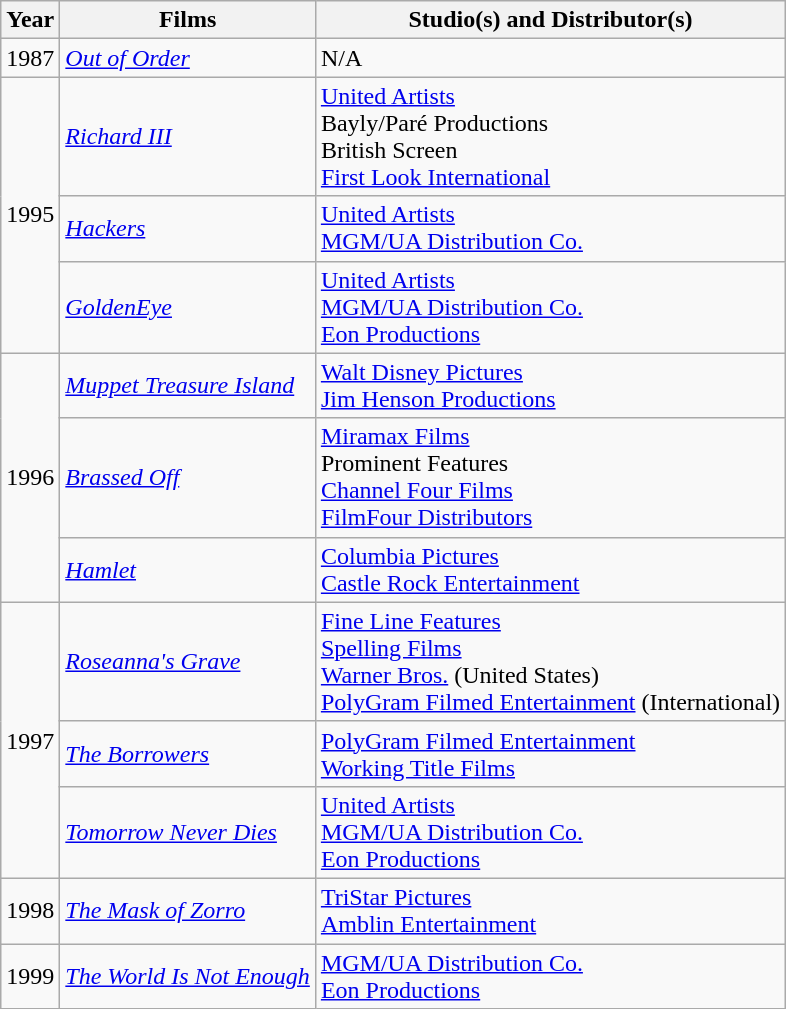<table class="wikitable">
<tr>
<th>Year</th>
<th>Films</th>
<th>Studio(s) and Distributor(s)</th>
</tr>
<tr>
<td>1987</td>
<td><em><a href='#'>Out of Order</a></em></td>
<td>N/A</td>
</tr>
<tr>
<td rowspan="3">1995</td>
<td><em><a href='#'>Richard III</a></em></td>
<td><a href='#'>United Artists</a><br>Bayly/Paré Productions<br>British Screen<br><a href='#'>First Look International</a></td>
</tr>
<tr>
<td><em><a href='#'>Hackers</a></em></td>
<td><a href='#'>United Artists</a><br><a href='#'>MGM/UA Distribution Co.</a></td>
</tr>
<tr>
<td><em><a href='#'>GoldenEye</a></em></td>
<td><a href='#'>United Artists</a><br><a href='#'>MGM/UA Distribution Co.</a><br><a href='#'>Eon Productions</a></td>
</tr>
<tr>
<td rowspan="3">1996</td>
<td><em><a href='#'>Muppet Treasure Island</a></em></td>
<td><a href='#'>Walt Disney Pictures</a><br><a href='#'>Jim Henson Productions</a></td>
</tr>
<tr>
<td><em><a href='#'>Brassed Off</a></em></td>
<td><a href='#'>Miramax Films</a><br>Prominent Features<br><a href='#'>Channel Four Films</a><br><a href='#'>FilmFour Distributors</a></td>
</tr>
<tr>
<td><em><a href='#'>Hamlet</a></em></td>
<td><a href='#'>Columbia Pictures</a><br><a href='#'>Castle Rock Entertainment</a></td>
</tr>
<tr>
<td rowspan="3">1997</td>
<td><em><a href='#'>Roseanna's Grave</a></em></td>
<td><a href='#'>Fine Line Features</a><br><a href='#'>Spelling Films</a><br><a href='#'>Warner Bros.</a> (United States)<br><a href='#'>PolyGram Filmed Entertainment</a> (International)</td>
</tr>
<tr>
<td><em><a href='#'>The Borrowers</a></em></td>
<td><a href='#'>PolyGram Filmed Entertainment</a><br><a href='#'>Working Title Films</a></td>
</tr>
<tr>
<td><em><a href='#'>Tomorrow Never Dies</a></em></td>
<td><a href='#'>United Artists</a><br><a href='#'>MGM/UA Distribution Co.</a><br><a href='#'>Eon Productions</a></td>
</tr>
<tr>
<td>1998</td>
<td><em><a href='#'>The Mask of Zorro</a></em></td>
<td><a href='#'>TriStar Pictures</a><br><a href='#'>Amblin Entertainment</a></td>
</tr>
<tr>
<td>1999</td>
<td><em><a href='#'>The World Is Not Enough</a></em></td>
<td><a href='#'>MGM/UA Distribution Co.</a><br><a href='#'>Eon Productions</a></td>
</tr>
</table>
